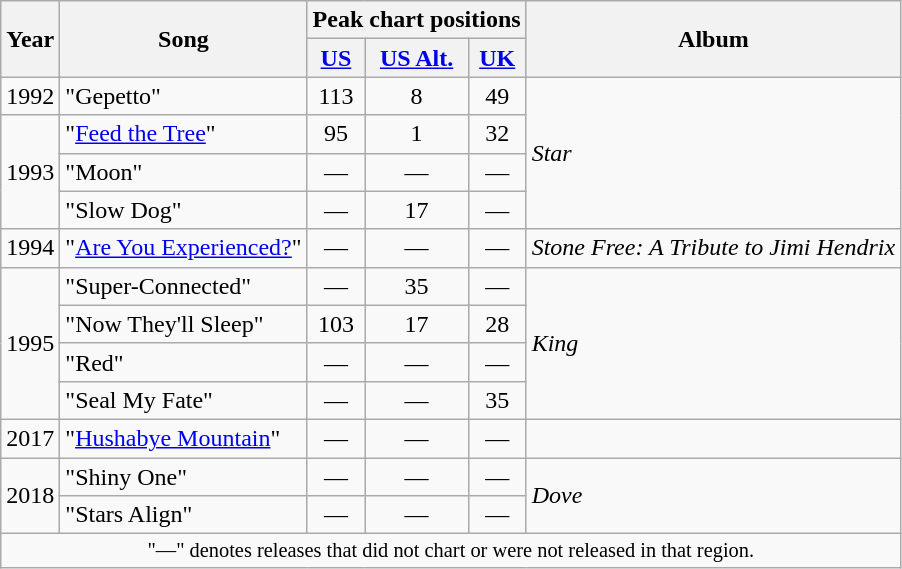<table class="wikitable plainrowheaders" style="text-align:center;" border="1">
<tr>
<th scope="col" rowspan="2">Year</th>
<th scope="col" rowspan="2">Song</th>
<th scope="col" colspan="3">Peak chart positions</th>
<th scope="col" rowspan="2">Album</th>
</tr>
<tr>
<th scope="col"><a href='#'>US</a><br></th>
<th scope="col"><a href='#'>US Alt.</a><br></th>
<th scope="col"><a href='#'>UK</a><br></th>
</tr>
<tr>
<td>1992</td>
<td scope="row" align=left>"Gepetto"</td>
<td>113</td>
<td>8</td>
<td>49</td>
<td align=left rowspan="4"><em>Star</em></td>
</tr>
<tr>
<td rowspan="3">1993</td>
<td scope="row" align=left>"<a href='#'>Feed the Tree</a>"</td>
<td>95</td>
<td>1</td>
<td>32</td>
</tr>
<tr>
<td scope="row" align=left>"Moon"</td>
<td>—</td>
<td>—</td>
<td>—</td>
</tr>
<tr>
<td scope="row" align=left>"Slow Dog"</td>
<td>—</td>
<td>17</td>
<td>—</td>
</tr>
<tr>
<td rowspan="1">1994</td>
<td scope="row" align=left>"<a href='#'>Are You Experienced?</a>"</td>
<td>—</td>
<td>—</td>
<td>—</td>
<td scope="row" align=left><em>Stone Free: A Tribute to Jimi Hendrix</em></td>
</tr>
<tr>
<td rowspan="4">1995</td>
<td scope="row" align=left>"Super-Connected"</td>
<td>—</td>
<td>35</td>
<td>—</td>
<td align=left rowspan="4"><em>King</em></td>
</tr>
<tr>
<td scope="row" align=left>"Now They'll Sleep"</td>
<td>103</td>
<td>17</td>
<td>28</td>
</tr>
<tr>
<td scope="row" align=left>"Red"</td>
<td>—</td>
<td>—</td>
<td>—</td>
</tr>
<tr>
<td scope="row" align=left>"Seal My Fate"</td>
<td>—</td>
<td>—</td>
<td>35</td>
</tr>
<tr>
<td>2017</td>
<td scope="row" align=left>"<a href='#'>Hushabye Mountain</a>"</td>
<td>—</td>
<td>—</td>
<td>—</td>
<td></td>
</tr>
<tr>
<td rowspan="2">2018</td>
<td scope="row" align=left>"Shiny One"</td>
<td>—</td>
<td>—</td>
<td>—</td>
<td align=left rowspan="2"><em>Dove</em></td>
</tr>
<tr>
<td scope="row" align="left">"Stars Align"</td>
<td>—</td>
<td>—</td>
<td>—</td>
</tr>
<tr>
<td align="center" colspan="18" style="font-size: 85%">"—" denotes releases that did not chart or were not released in that region.</td>
</tr>
</table>
